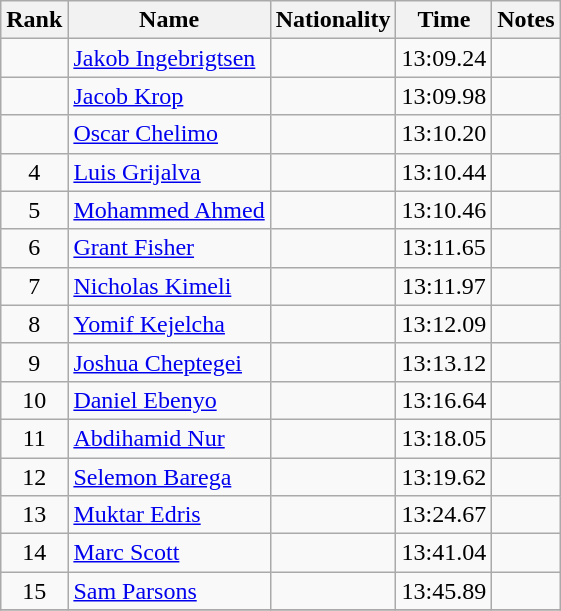<table class="wikitable sortable" style="text-align:center">
<tr>
<th>Rank</th>
<th>Name</th>
<th>Nationality</th>
<th>Time</th>
<th>Notes</th>
</tr>
<tr>
<td></td>
<td align=left><a href='#'>Jakob Ingebrigtsen</a></td>
<td align=left></td>
<td>13:09.24</td>
<td></td>
</tr>
<tr>
<td></td>
<td align=left><a href='#'>Jacob Krop</a></td>
<td align=left></td>
<td>13:09.98</td>
<td></td>
</tr>
<tr>
<td></td>
<td align=left><a href='#'>Oscar Chelimo</a></td>
<td align=left></td>
<td>13:10.20</td>
<td></td>
</tr>
<tr>
<td>4</td>
<td align=left><a href='#'>Luis Grijalva</a></td>
<td align=left></td>
<td>13:10.44</td>
<td></td>
</tr>
<tr>
<td>5</td>
<td align=left><a href='#'>Mohammed Ahmed</a></td>
<td align=left></td>
<td>13:10.46</td>
<td></td>
</tr>
<tr>
<td>6</td>
<td align=left><a href='#'>Grant Fisher</a></td>
<td align=left></td>
<td>13:11.65</td>
<td></td>
</tr>
<tr>
<td>7</td>
<td align=left><a href='#'>Nicholas Kimeli</a></td>
<td align=left></td>
<td>13:11.97</td>
<td></td>
</tr>
<tr>
<td>8</td>
<td align=left><a href='#'>Yomif Kejelcha</a></td>
<td align=left></td>
<td>13:12.09</td>
<td></td>
</tr>
<tr>
<td>9</td>
<td align=left><a href='#'>Joshua Cheptegei</a></td>
<td align=left></td>
<td>13:13.12</td>
<td></td>
</tr>
<tr>
<td>10</td>
<td align=left><a href='#'>Daniel Ebenyo</a></td>
<td align=left></td>
<td>13:16.64</td>
<td></td>
</tr>
<tr>
<td>11</td>
<td align=left><a href='#'>Abdihamid Nur</a></td>
<td align=left></td>
<td>13:18.05</td>
<td></td>
</tr>
<tr>
<td>12</td>
<td align=left><a href='#'>Selemon Barega</a></td>
<td align=left></td>
<td>13:19.62</td>
<td></td>
</tr>
<tr>
<td>13</td>
<td align=left><a href='#'>Muktar Edris</a></td>
<td align=left></td>
<td>13:24.67</td>
<td></td>
</tr>
<tr>
<td>14</td>
<td align=left><a href='#'>Marc Scott</a></td>
<td align=left></td>
<td>13:41.04</td>
<td></td>
</tr>
<tr>
<td>15</td>
<td align=left><a href='#'>Sam Parsons</a></td>
<td align=left></td>
<td>13:45.89</td>
<td></td>
</tr>
<tr>
</tr>
</table>
